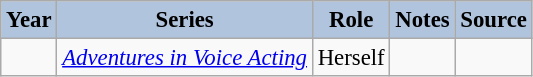<table class="wikitable sortable plainrowheaders" style="width=95%; font-size: 95%;">
<tr>
<th style="background:#b0c4de;">Year </th>
<th style="background:#b0c4de;">Series</th>
<th style="background:#b0c4de;">Role </th>
<th style="background:#b0c4de;">Notes </th>
<th style="background:#b0c4de;" class="unsortable">Source</th>
</tr>
<tr>
<td></td>
<td><em><a href='#'>Adventures in Voice Acting</a></em></td>
<td>Herself</td>
<td> </td>
<td></td>
</tr>
</table>
